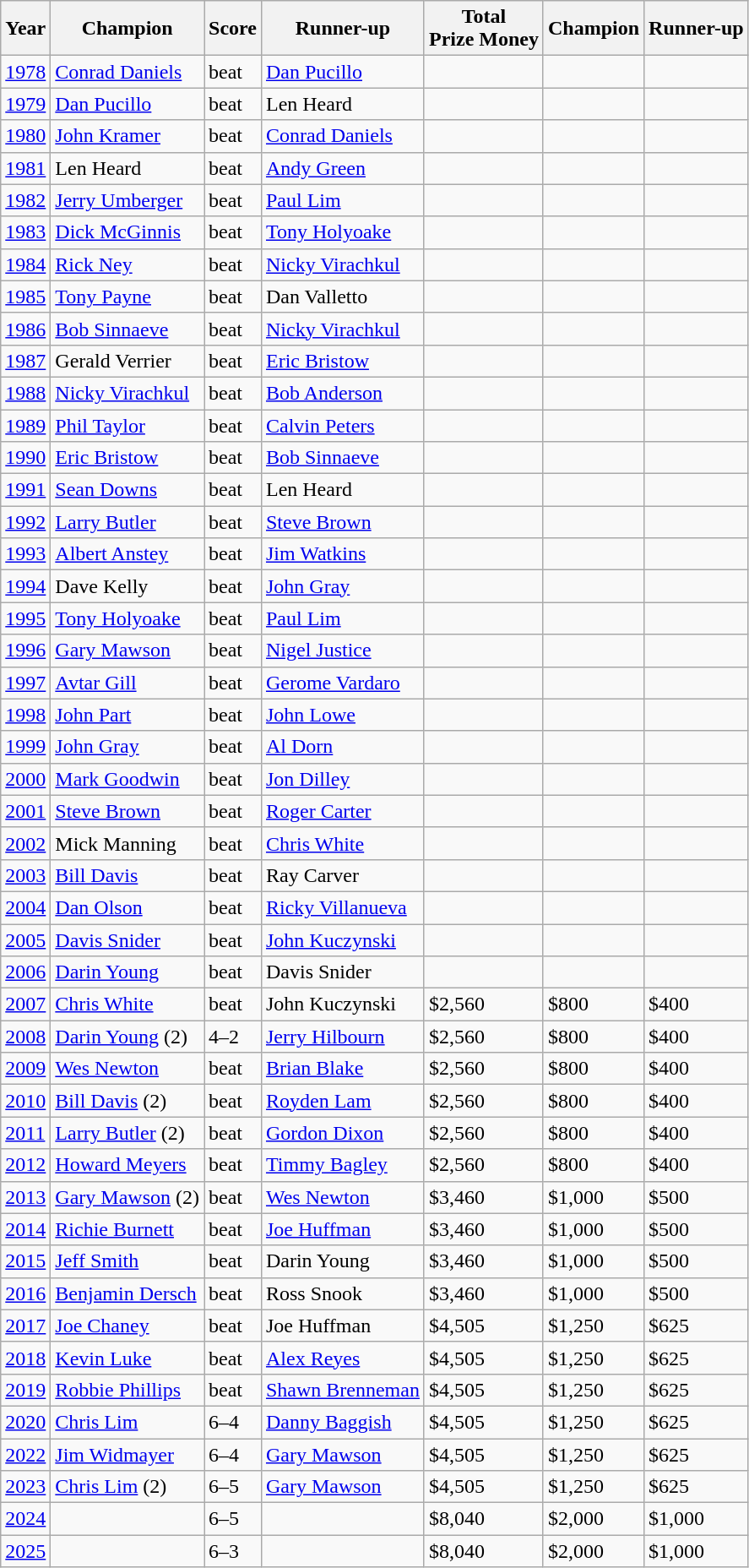<table class="wikitable">
<tr>
<th>Year</th>
<th>Champion</th>
<th>Score</th>
<th>Runner-up</th>
<th>Total<br>Prize Money</th>
<th>Champion</th>
<th>Runner-up</th>
</tr>
<tr>
<td><a href='#'>1978</a></td>
<td> <a href='#'>Conrad Daniels</a></td>
<td>beat</td>
<td> <a href='#'>Dan Pucillo</a></td>
<td></td>
<td></td>
<td></td>
</tr>
<tr>
<td><a href='#'>1979</a></td>
<td> <a href='#'>Dan Pucillo</a></td>
<td>beat</td>
<td> Len Heard</td>
<td></td>
<td></td>
<td></td>
</tr>
<tr>
<td><a href='#'>1980</a></td>
<td> <a href='#'>John Kramer</a></td>
<td>beat</td>
<td> <a href='#'>Conrad Daniels</a></td>
<td></td>
<td></td>
<td></td>
</tr>
<tr>
<td><a href='#'>1981</a></td>
<td> Len Heard</td>
<td>beat</td>
<td> <a href='#'>Andy Green</a></td>
<td></td>
<td></td>
<td></td>
</tr>
<tr>
<td><a href='#'>1982</a></td>
<td> <a href='#'>Jerry Umberger</a></td>
<td>beat</td>
<td> <a href='#'>Paul Lim</a></td>
<td></td>
<td></td>
<td></td>
</tr>
<tr>
<td><a href='#'>1983</a></td>
<td> <a href='#'>Dick McGinnis</a></td>
<td>beat</td>
<td> <a href='#'>Tony Holyoake</a></td>
<td></td>
<td></td>
<td></td>
</tr>
<tr>
<td><a href='#'>1984</a></td>
<td> <a href='#'>Rick Ney</a></td>
<td>beat</td>
<td> <a href='#'>Nicky Virachkul</a></td>
<td></td>
<td></td>
<td></td>
</tr>
<tr>
<td><a href='#'>1985</a></td>
<td> <a href='#'>Tony Payne</a></td>
<td>beat</td>
<td> Dan Valletto</td>
<td></td>
<td></td>
<td></td>
</tr>
<tr>
<td><a href='#'>1986</a></td>
<td> <a href='#'>Bob Sinnaeve</a></td>
<td>beat</td>
<td> <a href='#'>Nicky Virachkul</a></td>
<td></td>
<td></td>
<td></td>
</tr>
<tr>
<td><a href='#'>1987</a></td>
<td> Gerald Verrier</td>
<td>beat</td>
<td> <a href='#'>Eric Bristow</a></td>
<td></td>
<td></td>
<td></td>
</tr>
<tr>
<td><a href='#'>1988</a></td>
<td> <a href='#'>Nicky Virachkul</a></td>
<td>beat</td>
<td> <a href='#'>Bob Anderson</a></td>
<td></td>
<td></td>
<td></td>
</tr>
<tr>
<td><a href='#'>1989</a></td>
<td> <a href='#'>Phil Taylor</a></td>
<td>beat</td>
<td> <a href='#'>Calvin Peters</a></td>
<td></td>
<td></td>
<td></td>
</tr>
<tr>
<td><a href='#'>1990</a></td>
<td> <a href='#'>Eric Bristow</a></td>
<td>beat</td>
<td> <a href='#'>Bob Sinnaeve</a></td>
<td></td>
<td></td>
<td></td>
</tr>
<tr>
<td><a href='#'>1991</a></td>
<td> <a href='#'>Sean Downs</a></td>
<td>beat</td>
<td> Len Heard</td>
<td></td>
<td></td>
<td></td>
</tr>
<tr>
<td><a href='#'>1992</a></td>
<td> <a href='#'>Larry Butler</a></td>
<td>beat</td>
<td> <a href='#'>Steve Brown</a></td>
<td></td>
<td></td>
<td></td>
</tr>
<tr>
<td><a href='#'>1993</a></td>
<td> <a href='#'>Albert Anstey</a></td>
<td>beat</td>
<td> <a href='#'>Jim Watkins</a></td>
<td></td>
<td></td>
<td></td>
</tr>
<tr>
<td><a href='#'>1994</a></td>
<td> Dave Kelly</td>
<td>beat</td>
<td> <a href='#'>John Gray</a></td>
<td></td>
<td></td>
<td></td>
</tr>
<tr>
<td><a href='#'>1995</a></td>
<td> <a href='#'>Tony Holyoake</a></td>
<td>beat</td>
<td> <a href='#'>Paul Lim</a></td>
<td></td>
<td></td>
<td></td>
</tr>
<tr>
<td><a href='#'>1996</a></td>
<td> <a href='#'>Gary Mawson</a></td>
<td>beat</td>
<td> <a href='#'>Nigel Justice</a></td>
<td></td>
<td></td>
<td></td>
</tr>
<tr>
<td><a href='#'>1997</a></td>
<td> <a href='#'>Avtar Gill</a></td>
<td>beat</td>
<td> <a href='#'>Gerome Vardaro</a></td>
<td></td>
<td></td>
<td></td>
</tr>
<tr>
<td><a href='#'>1998</a></td>
<td> <a href='#'>John Part</a></td>
<td>beat</td>
<td> <a href='#'>John Lowe</a></td>
<td></td>
<td></td>
<td></td>
</tr>
<tr>
<td><a href='#'>1999</a></td>
<td> <a href='#'>John Gray</a></td>
<td>beat</td>
<td> <a href='#'>Al Dorn</a></td>
<td></td>
<td></td>
<td></td>
</tr>
<tr>
<td><a href='#'>2000</a></td>
<td> <a href='#'>Mark Goodwin</a></td>
<td>beat</td>
<td> <a href='#'>Jon Dilley</a></td>
<td></td>
<td></td>
<td></td>
</tr>
<tr>
<td><a href='#'>2001</a></td>
<td> <a href='#'>Steve Brown</a></td>
<td>beat</td>
<td> <a href='#'>Roger Carter</a></td>
<td></td>
<td></td>
<td></td>
</tr>
<tr>
<td><a href='#'>2002</a></td>
<td> Mick Manning</td>
<td>beat</td>
<td> <a href='#'>Chris White</a></td>
<td></td>
<td></td>
<td></td>
</tr>
<tr>
<td><a href='#'>2003</a></td>
<td> <a href='#'>Bill Davis</a></td>
<td>beat</td>
<td> Ray Carver</td>
<td></td>
<td></td>
<td></td>
</tr>
<tr>
<td><a href='#'>2004</a></td>
<td> <a href='#'>Dan Olson</a></td>
<td>beat</td>
<td> <a href='#'>Ricky Villanueva</a></td>
<td></td>
<td></td>
<td></td>
</tr>
<tr>
<td><a href='#'>2005</a></td>
<td> <a href='#'>Davis Snider</a></td>
<td>beat</td>
<td> <a href='#'>John Kuczynski</a></td>
<td></td>
<td></td>
<td></td>
</tr>
<tr>
<td><a href='#'>2006</a></td>
<td> <a href='#'>Darin Young</a></td>
<td>beat</td>
<td> Davis Snider</td>
<td></td>
<td></td>
<td></td>
</tr>
<tr>
<td><a href='#'>2007</a></td>
<td> <a href='#'>Chris White</a></td>
<td>beat</td>
<td> John Kuczynski</td>
<td>$2,560</td>
<td>$800</td>
<td>$400</td>
</tr>
<tr>
<td><a href='#'>2008</a></td>
<td> <a href='#'>Darin Young</a> (2)</td>
<td>4–2</td>
<td> <a href='#'>Jerry Hilbourn</a></td>
<td>$2,560</td>
<td>$800</td>
<td>$400</td>
</tr>
<tr>
<td><a href='#'>2009</a></td>
<td> <a href='#'>Wes Newton</a></td>
<td>beat</td>
<td> <a href='#'>Brian Blake</a></td>
<td>$2,560</td>
<td>$800</td>
<td>$400</td>
</tr>
<tr>
<td><a href='#'>2010</a></td>
<td> <a href='#'>Bill Davis</a> (2)</td>
<td>beat</td>
<td> <a href='#'>Royden Lam</a></td>
<td>$2,560</td>
<td>$800</td>
<td>$400</td>
</tr>
<tr>
<td><a href='#'>2011</a></td>
<td> <a href='#'>Larry Butler</a> (2)</td>
<td>beat</td>
<td> <a href='#'>Gordon Dixon</a></td>
<td>$2,560</td>
<td>$800</td>
<td>$400</td>
</tr>
<tr>
<td><a href='#'>2012</a></td>
<td> <a href='#'>Howard Meyers</a></td>
<td>beat</td>
<td> <a href='#'>Timmy Bagley</a></td>
<td>$2,560</td>
<td>$800</td>
<td>$400</td>
</tr>
<tr>
<td><a href='#'>2013</a></td>
<td> <a href='#'>Gary Mawson</a> (2)</td>
<td>beat</td>
<td> <a href='#'>Wes Newton</a></td>
<td>$3,460</td>
<td>$1,000</td>
<td>$500</td>
</tr>
<tr>
<td><a href='#'>2014</a></td>
<td> <a href='#'>Richie Burnett</a></td>
<td>beat</td>
<td> <a href='#'>Joe Huffman</a></td>
<td>$3,460</td>
<td>$1,000</td>
<td>$500</td>
</tr>
<tr>
<td><a href='#'>2015</a></td>
<td> <a href='#'>Jeff Smith</a></td>
<td>beat</td>
<td> Darin Young</td>
<td>$3,460</td>
<td>$1,000</td>
<td>$500</td>
</tr>
<tr>
<td><a href='#'>2016</a></td>
<td> <a href='#'>Benjamin Dersch</a></td>
<td>beat</td>
<td> Ross Snook</td>
<td>$3,460</td>
<td>$1,000</td>
<td>$500</td>
</tr>
<tr>
<td><a href='#'>2017</a></td>
<td> <a href='#'>Joe Chaney</a></td>
<td>beat</td>
<td> Joe Huffman</td>
<td>$4,505</td>
<td>$1,250</td>
<td>$625</td>
</tr>
<tr>
<td><a href='#'>2018</a></td>
<td> <a href='#'>Kevin Luke</a></td>
<td>beat</td>
<td> <a href='#'>Alex Reyes</a></td>
<td>$4,505</td>
<td>$1,250</td>
<td>$625</td>
</tr>
<tr>
<td><a href='#'>2019</a></td>
<td> <a href='#'>Robbie Phillips</a></td>
<td>beat</td>
<td> <a href='#'>Shawn Brenneman</a></td>
<td>$4,505</td>
<td>$1,250</td>
<td>$625</td>
</tr>
<tr>
<td><a href='#'>2020</a></td>
<td> <a href='#'>Chris Lim</a></td>
<td>6–4</td>
<td> <a href='#'>Danny Baggish</a></td>
<td>$4,505</td>
<td>$1,250</td>
<td>$625</td>
</tr>
<tr>
<td><a href='#'>2022</a></td>
<td> <a href='#'>Jim Widmayer</a></td>
<td>6–4</td>
<td> <a href='#'>Gary Mawson</a></td>
<td>$4,505</td>
<td>$1,250</td>
<td>$625</td>
</tr>
<tr>
<td><a href='#'>2023</a></td>
<td> <a href='#'>Chris Lim</a> (2)</td>
<td>6–5</td>
<td> <a href='#'>Gary Mawson</a></td>
<td>$4,505</td>
<td>$1,250</td>
<td>$625</td>
</tr>
<tr>
<td><a href='#'>2024</a></td>
<td></td>
<td>6–5</td>
<td></td>
<td>$8,040</td>
<td>$2,000</td>
<td>$1,000</td>
</tr>
<tr>
<td><a href='#'>2025</a></td>
<td></td>
<td>6–3</td>
<td></td>
<td>$8,040</td>
<td>$2,000</td>
<td>$1,000</td>
</tr>
</table>
